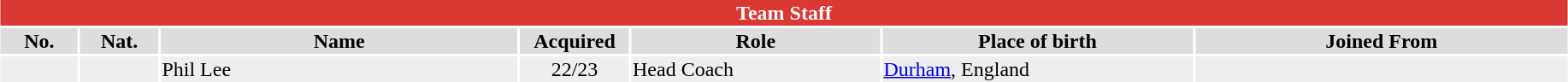<table class="toccolours"  style="width:97%; clear:both; margin:1.5em auto; text-align:center;">
<tr>
<th colspan="10" style="background:#da3832; color:#ffffff;”">Team Staff</th>
</tr>
<tr style="background:#ddd;">
<th width=5%>No.</th>
<th width=5%>Nat.</th>
<th !width=22%>Name</th>
<th width=7%>Acquired</th>
<th width=16%>Role</th>
<th width=20%>Place of birth</th>
<th width=24%>Joined From</th>
</tr>
<tr style="background:#eee;">
<td></td>
<td></td>
<td align=left>Phil Lee</td>
<td>22/23</td>
<td align=left>Head Coach</td>
<td align=left><a href='#'>Durham</a>, England</td>
<td align=left></td>
</tr>
</table>
